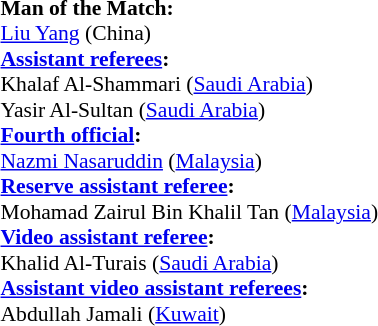<table style="width:100%; font-size:90%;">
<tr>
<td><br><strong>Man of the Match:</strong>
<br><a href='#'>Liu Yang</a> (China)<br><strong><a href='#'>Assistant referees</a>:</strong>
<br>Khalaf Al-Shammari (<a href='#'>Saudi Arabia</a>)
<br>Yasir Al-Sultan (<a href='#'>Saudi Arabia</a>)
<br><strong><a href='#'>Fourth official</a>:</strong>
<br><a href='#'>Nazmi Nasaruddin</a> (<a href='#'>Malaysia</a>)
<br><strong><a href='#'>Reserve assistant referee</a>:</strong>
<br>Mohamad Zairul Bin Khalil Tan (<a href='#'>Malaysia</a>)
<br><strong><a href='#'>Video assistant referee</a>:</strong>
<br>Khalid Al-Turais (<a href='#'>Saudi Arabia</a>)
<br><strong><a href='#'>Assistant video assistant referees</a>:</strong>
<br>Abdullah Jamali (<a href='#'>Kuwait</a>)</td>
</tr>
</table>
